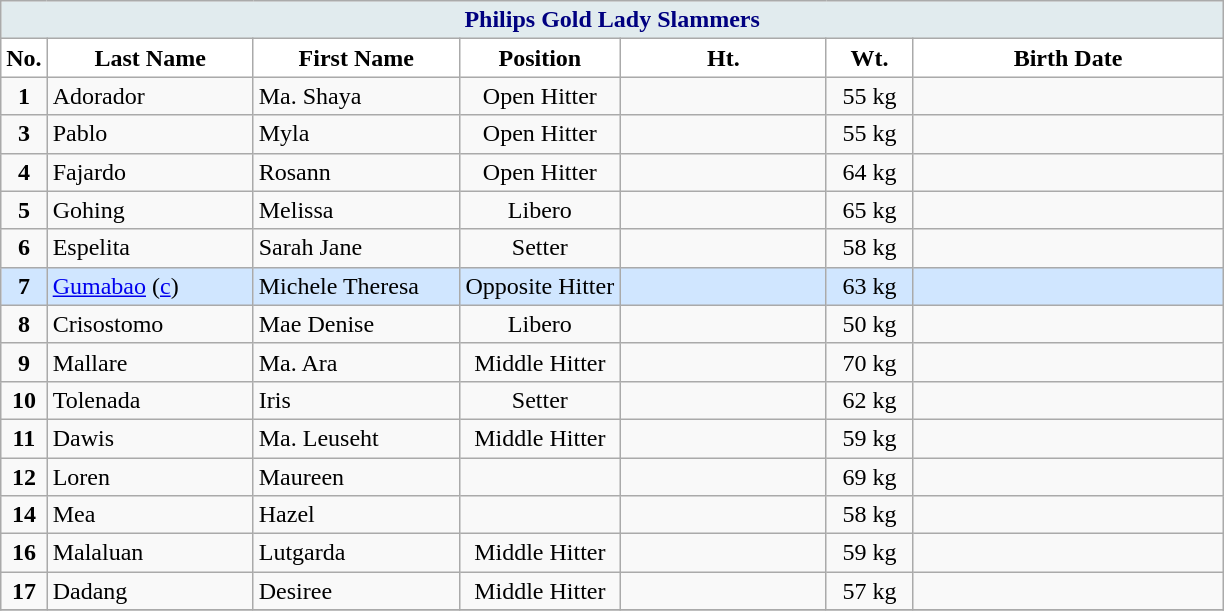<table class="wikitable"  style="text-align:center;">
<tr>
<th colspan="9" style= "background:#E1EBEE; color:navy; text-align: center"><strong>Philips Gold Lady Slammers</strong></th>
</tr>
<tr>
<th width=3px style="background: white; color: black; text-align: center"><strong>No.</strong></th>
<th width=130px style="background: white; color: black">Last Name</th>
<th width=130px style="background: white; color: black">First Name</th>
<th width=100px style="background: white; color: black">Position</th>
<th width=130px style="background: white; color: black">Ht.</th>
<th width=50px style="background: white; color: black">Wt.</th>
<th width=200px style="background: white; color: black">Birth Date</th>
</tr>
<tr>
<td><strong>1</strong></td>
<td style="text-align: left">Adorador</td>
<td style="text-align: left">Ma. Shaya</td>
<td>Open Hitter</td>
<td></td>
<td>55 kg</td>
<td style="text-align: left"></td>
</tr>
<tr>
<td><strong>3</strong></td>
<td style="text-align: left">Pablo</td>
<td style="text-align: left">Myla</td>
<td>Open Hitter</td>
<td></td>
<td>55 kg</td>
<td style="text-align: left"></td>
</tr>
<tr>
<td><strong>4</strong></td>
<td style="text-align: left">Fajardo</td>
<td style="text-align: left">Rosann</td>
<td>Open Hitter</td>
<td></td>
<td>64 kg</td>
<td style="text-align: left"></td>
</tr>
<tr>
<td><strong>5</strong></td>
<td style="text-align: left">Gohing</td>
<td style="text-align: left">Melissa</td>
<td>Libero</td>
<td></td>
<td>65 kg</td>
<td style="text-align: left"></td>
</tr>
<tr>
<td><strong>6</strong></td>
<td style="text-align: left">Espelita</td>
<td style="text-align: left">Sarah Jane</td>
<td>Setter</td>
<td></td>
<td>58 kg</td>
<td style="text-align: left"></td>
</tr>
<tr bgcolor=#D0E6FF>
<td><strong>7</strong></td>
<td style="text-align: left"><a href='#'>Gumabao</a> (<a href='#'>c</a>)</td>
<td style="text-align: left">Michele Theresa</td>
<td>Opposite Hitter</td>
<td></td>
<td>63 kg</td>
<td style="text-align: left"></td>
</tr>
<tr>
<td><strong>8</strong></td>
<td style="text-align: left">Crisostomo</td>
<td style="text-align: left">Mae Denise</td>
<td>Libero</td>
<td></td>
<td>50 kg</td>
<td style="text-align: left"></td>
</tr>
<tr>
<td><strong>9</strong></td>
<td style="text-align: left">Mallare</td>
<td style="text-align: left">Ma. Ara</td>
<td>Middle Hitter</td>
<td></td>
<td>70 kg</td>
<td style="text-align: left"></td>
</tr>
<tr>
<td><strong>10</strong></td>
<td style="text-align: left">Tolenada</td>
<td style="text-align: left">Iris</td>
<td>Setter</td>
<td></td>
<td>62 kg</td>
<td style="text-align: left"></td>
</tr>
<tr>
<td><strong>11</strong></td>
<td style="text-align: left">Dawis</td>
<td style="text-align: left">Ma. Leuseht</td>
<td>Middle Hitter</td>
<td></td>
<td>59 kg</td>
<td style="text-align: left"></td>
</tr>
<tr>
<td><strong>12</strong></td>
<td style="text-align: left">Loren</td>
<td style="text-align: left">Maureen</td>
<td></td>
<td></td>
<td>69 kg</td>
<td style="text-align: left"></td>
</tr>
<tr>
<td><strong>14</strong></td>
<td style="text-align: left">Mea</td>
<td style="text-align: left">Hazel</td>
<td></td>
<td></td>
<td>58 kg</td>
<td style="text-align: left"></td>
</tr>
<tr>
<td><strong>16</strong></td>
<td style="text-align: left">Malaluan</td>
<td style="text-align: left">Lutgarda</td>
<td>Middle Hitter</td>
<td></td>
<td>59 kg</td>
<td style="text-align: left"></td>
</tr>
<tr>
<td><strong>17</strong></td>
<td style="text-align: left">Dadang</td>
<td style="text-align: left">Desiree</td>
<td>Middle Hitter</td>
<td></td>
<td>57 kg</td>
<td style="text-align: left"></td>
</tr>
<tr>
</tr>
</table>
